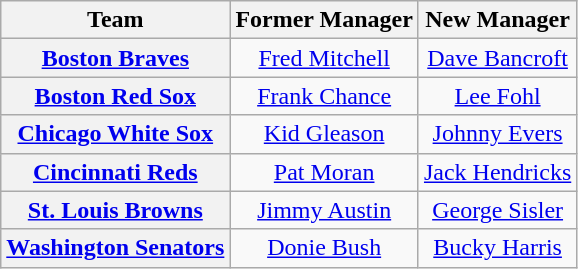<table class="wikitable plainrowheaders" style="text-align:center;">
<tr>
<th>Team</th>
<th>Former Manager</th>
<th>New Manager</th>
</tr>
<tr>
<th scope="row" style="text-align:center;"><a href='#'>Boston Braves</a></th>
<td><a href='#'>Fred Mitchell</a></td>
<td><a href='#'>Dave Bancroft</a></td>
</tr>
<tr>
<th scope="row" style="text-align:center;"><a href='#'>Boston Red Sox</a></th>
<td><a href='#'>Frank Chance</a></td>
<td><a href='#'>Lee Fohl</a></td>
</tr>
<tr>
<th scope="row" style="text-align:center;"><a href='#'>Chicago White Sox</a></th>
<td><a href='#'>Kid Gleason</a></td>
<td><a href='#'>Johnny Evers</a></td>
</tr>
<tr>
<th scope="row" style="text-align:center;"><a href='#'>Cincinnati Reds</a></th>
<td><a href='#'>Pat Moran</a></td>
<td><a href='#'>Jack Hendricks</a></td>
</tr>
<tr>
<th scope="row" style="text-align:center;"><a href='#'>St. Louis Browns</a></th>
<td><a href='#'>Jimmy Austin</a></td>
<td><a href='#'>George Sisler</a></td>
</tr>
<tr>
<th scope="row" style="text-align:center;"><a href='#'>Washington Senators</a></th>
<td><a href='#'>Donie Bush</a></td>
<td><a href='#'>Bucky Harris</a></td>
</tr>
</table>
